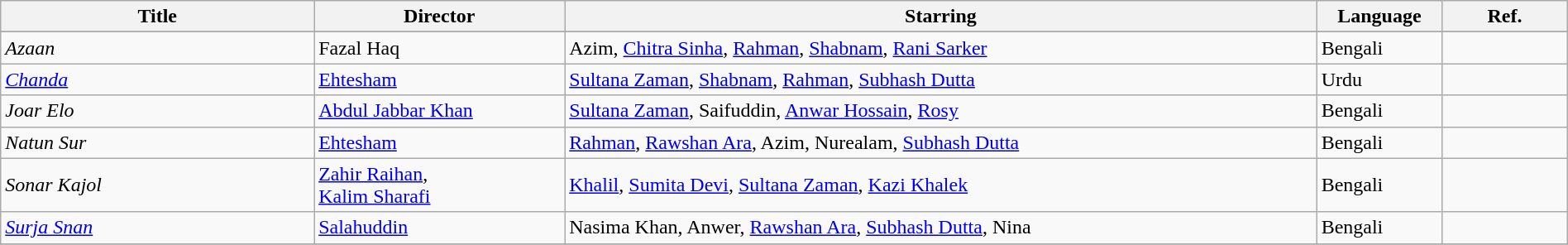<table class="wikitable sortable" style="width:100%;">
<tr>
<th style="width:20%;">Title</th>
<th style="width:16%;">Director</th>
<th style="width:48%;">Starring </th>
<th style="width:8%;">Language</th>
<th style="width:8%;">Ref.</th>
</tr>
<tr>
</tr>
<tr>
<td><em>Azaan</em></td>
<td>Fazal Haq</td>
<td>Azim, <a href='#'>Chitra Sinha</a>, <a href='#'>Rahman</a>, <a href='#'>Shabnam</a>, <a href='#'>Rani Sarker</a></td>
<td>Bengali</td>
<td></td>
</tr>
<tr>
<td><em><a href='#'>Chanda</a></em></td>
<td><a href='#'>Ehtesham</a></td>
<td><a href='#'>Sultana Zaman</a>, <a href='#'>Shabnam</a>, <a href='#'>Rahman</a>, <a href='#'>Subhash Dutta</a></td>
<td>Urdu</td>
<td></td>
</tr>
<tr>
<td><em>Joar Elo</em></td>
<td><a href='#'>Abdul Jabbar Khan</a></td>
<td><a href='#'>Sultana Zaman</a>, Saifuddin, <a href='#'>Anwar Hossain</a>, <a href='#'>Rosy</a></td>
<td>Bengali</td>
<td></td>
</tr>
<tr>
<td><em>Natun Sur</em></td>
<td><a href='#'>Ehtesham</a></td>
<td><a href='#'>Rahman</a>, <a href='#'>Rawshan Ara</a>, Azim, Nurealam, <a href='#'>Subhash Dutta</a></td>
<td>Bengali</td>
<td></td>
</tr>
<tr>
<td><em>Sonar Kajol</em></td>
<td><a href='#'>Zahir Raihan</a>,<br><a href='#'>Kalim Sharafi</a></td>
<td><a href='#'>Khalil</a>, <a href='#'>Sumita Devi</a>, <a href='#'>Sultana Zaman</a>, <a href='#'>Kazi Khalek</a></td>
<td>Bengali</td>
<td></td>
</tr>
<tr>
<td><em><a href='#'>Surja Snan</a></em></td>
<td><a href='#'>Salahuddin</a></td>
<td>Nasima Khan, Anwer, <a href='#'>Rawshan Ara</a>, <a href='#'>Subhash Dutta</a>, Nina</td>
<td>Bengali</td>
<td></td>
</tr>
<tr>
</tr>
</table>
